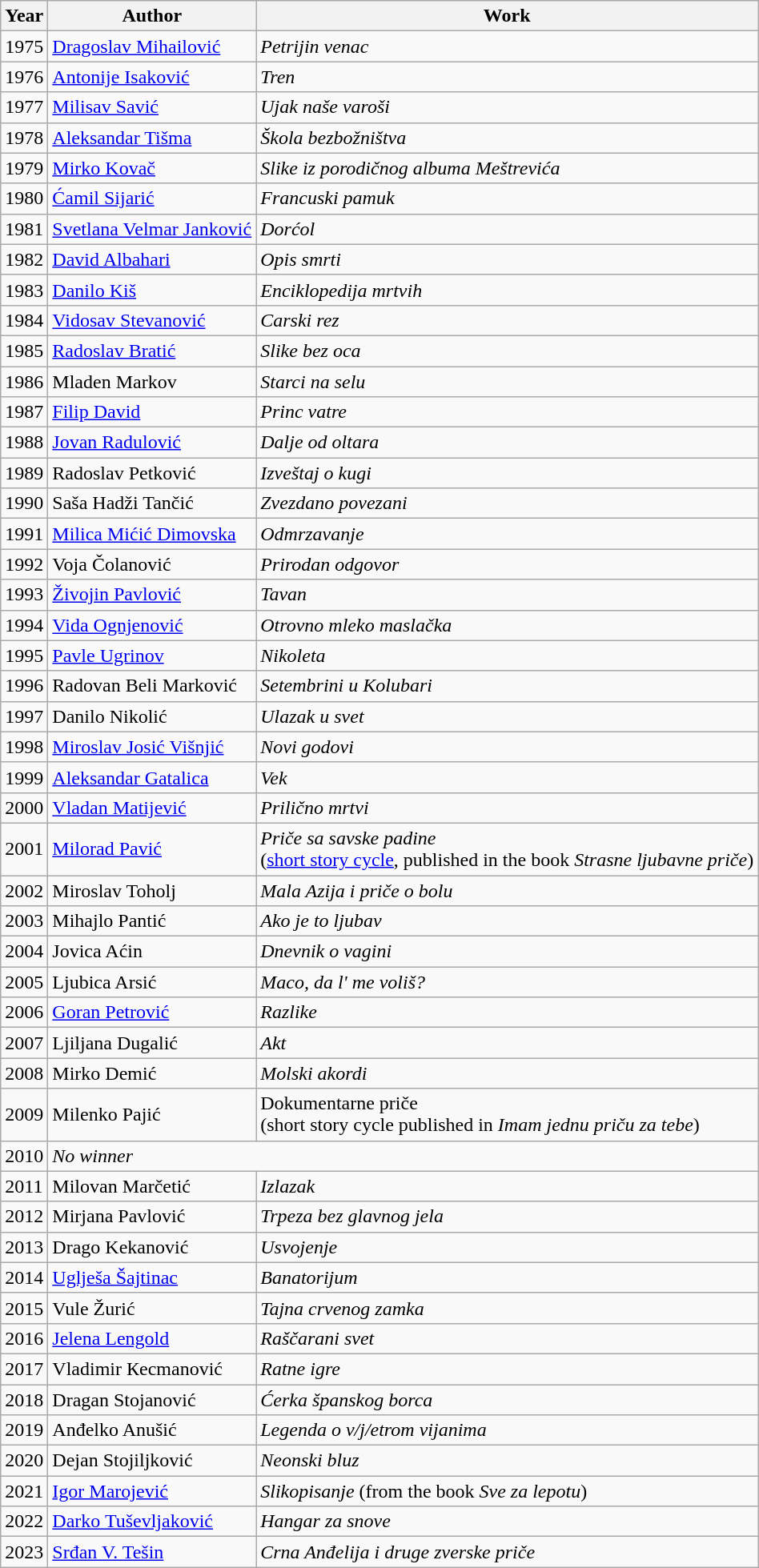<table class="wikitable sortable">
<tr>
<th>Year</th>
<th>Author</th>
<th>Work</th>
</tr>
<tr>
<td>1975</td>
<td><a href='#'>Dragoslav Mihailović</a></td>
<td><em>Petrijin venac</em></td>
</tr>
<tr>
<td>1976</td>
<td><a href='#'>Antonije Isaković</a></td>
<td><em>Tren</em></td>
</tr>
<tr>
<td>1977</td>
<td><a href='#'>Milisav Savić</a></td>
<td><em>Ujak naše varoši</em></td>
</tr>
<tr>
<td>1978</td>
<td><a href='#'>Aleksandar Tišma</a></td>
<td><em>Škola bezbožništva</em></td>
</tr>
<tr>
<td>1979</td>
<td><a href='#'>Mirko Kovač</a></td>
<td><em>Slike iz porodičnog albuma Meštrevića</em></td>
</tr>
<tr>
<td>1980</td>
<td><a href='#'>Ćamil Sijarić</a></td>
<td><em>Francuski pamuk</em></td>
</tr>
<tr>
<td>1981</td>
<td><a href='#'>Svetlana Velmar Janković</a></td>
<td><em>Dorćol</em></td>
</tr>
<tr>
<td>1982</td>
<td><a href='#'>David Albahari</a></td>
<td><em>Opis smrti</em></td>
</tr>
<tr>
<td>1983</td>
<td><a href='#'>Danilo Kiš</a></td>
<td><em>Enciklopedija mrtvih</em></td>
</tr>
<tr>
<td>1984</td>
<td><a href='#'>Vidosav Stevanović</a></td>
<td><em>Carski rez</em></td>
</tr>
<tr>
<td>1985</td>
<td><a href='#'>Radoslav Bratić</a></td>
<td><em>Slike bez oca</em></td>
</tr>
<tr>
<td>1986</td>
<td>Mladen Markov</td>
<td><em>Starci na selu</em></td>
</tr>
<tr>
<td>1987</td>
<td><a href='#'>Filip David</a></td>
<td><em>Princ vatre</em></td>
</tr>
<tr>
<td>1988</td>
<td><a href='#'>Jovan Radulović</a></td>
<td><em>Dalje od oltara</em></td>
</tr>
<tr>
<td>1989</td>
<td>Radoslav Petković</td>
<td><em>Izveštaj o kugi</em></td>
</tr>
<tr>
<td>1990</td>
<td>Saša Hadži Tančić</td>
<td><em>Zvezdano povezani</em></td>
</tr>
<tr>
<td>1991</td>
<td><a href='#'>Milica Mićić Dimovska</a></td>
<td><em>Odmrzavanje</em></td>
</tr>
<tr>
<td>1992</td>
<td>Voja Čolanović</td>
<td><em>Prirodan odgovor</em></td>
</tr>
<tr>
<td>1993</td>
<td><a href='#'>Živojin Pavlović</a></td>
<td><em>Tavan</em></td>
</tr>
<tr>
<td>1994</td>
<td><a href='#'>Vida Ognjenović</a></td>
<td><em>Otrovno mleko maslačka</em></td>
</tr>
<tr>
<td>1995</td>
<td><a href='#'>Pavle Ugrinov</a></td>
<td><em>Nikoleta</em></td>
</tr>
<tr>
<td>1996</td>
<td>Radovan Beli Marković</td>
<td><em>Setembrini u Kolubari</em></td>
</tr>
<tr>
<td>1997</td>
<td>Danilo Nikolić</td>
<td><em>Ulazak u svet</em></td>
</tr>
<tr>
<td>1998</td>
<td><a href='#'>Miroslav Josić Višnjić</a></td>
<td><em>Novi godovi</em></td>
</tr>
<tr>
<td>1999</td>
<td><a href='#'>Aleksandar Gatalica</a></td>
<td><em>Vek</em></td>
</tr>
<tr>
<td>2000</td>
<td><a href='#'>Vladan Matijević</a></td>
<td><em>Prilično mrtvi</em></td>
</tr>
<tr>
<td>2001</td>
<td><a href='#'>Milorad Pavić</a></td>
<td><em>Priče sa savske padine</em><br>(<a href='#'>short story cycle</a>, published in the book <em>Strasne ljubavne priče</em>)</td>
</tr>
<tr>
<td>2002</td>
<td>Miroslav Toholj</td>
<td><em>Mala Azija i priče o bolu</em></td>
</tr>
<tr>
<td>2003</td>
<td>Mihajlo Pantić</td>
<td><em>Ako je to ljubav</em></td>
</tr>
<tr>
<td>2004</td>
<td>Jovica Aćin</td>
<td><em>Dnevnik o vagini</em></td>
</tr>
<tr>
<td>2005</td>
<td>Ljubica Arsić</td>
<td><em>Maco, da l' me voliš?</em></td>
</tr>
<tr>
<td>2006</td>
<td><a href='#'>Goran Petrović</a></td>
<td><em>Razlike</em></td>
</tr>
<tr>
<td>2007</td>
<td>Ljiljana Dugalić</td>
<td><em>Akt</em></td>
</tr>
<tr>
<td>2008</td>
<td>Mirko Demić</td>
<td><em>Molski akordi</em></td>
</tr>
<tr>
<td>2009</td>
<td>Milenko Pajić</td>
<td>Dokumentarne priče<br>(short story cycle published in <em>Imam jednu priču za tebe</em>)</td>
</tr>
<tr>
<td>2010</td>
<td colspan="2"><em>No winner</em></td>
</tr>
<tr>
<td>2011</td>
<td>Milovan Marčetić</td>
<td><em>Izlazak</em></td>
</tr>
<tr>
<td>2012</td>
<td>Mirjana Pavlović</td>
<td><em>Trpeza bez glavnog jela</em></td>
</tr>
<tr>
<td>2013</td>
<td>Drago Kekanović</td>
<td><em>Usvojenje</em></td>
</tr>
<tr>
<td>2014</td>
<td><a href='#'>Uglješa Šajtinac</a></td>
<td><em>Banatorijum</em></td>
</tr>
<tr>
<td>2015</td>
<td>Vule Žurić</td>
<td><em>Tajna crvenog zamka</em></td>
</tr>
<tr>
<td>2016</td>
<td><a href='#'>Jelena Lengold</a></td>
<td><em>Raščarani svet</em></td>
</tr>
<tr>
<td>2017</td>
<td>Vladimir Кecmanović</td>
<td><em>Ratne igre</em></td>
</tr>
<tr>
<td>2018</td>
<td>Dragan Stojanović</td>
<td><em>Ćerka španskog borca</em></td>
</tr>
<tr>
<td>2019</td>
<td>Anđelko Anušić</td>
<td><em>Legenda o v/j/etrom vijanima</em></td>
</tr>
<tr>
<td>2020</td>
<td>Dejan Stojiljković</td>
<td><em>Neonski bluz</em></td>
</tr>
<tr>
<td>2021</td>
<td><a href='#'>Igor Marojević</a></td>
<td><em>Slikopisanje</em> (from the book <em>Sve za lepotu</em>)</td>
</tr>
<tr>
<td>2022</td>
<td><a href='#'>Darko Tuševljaković</a></td>
<td><em>Hangar za snove</em></td>
</tr>
<tr>
<td>2023</td>
<td><a href='#'>Srđan V. Tešin</a></td>
<td><em>Crna Anđelija i druge zverske priče</em></td>
</tr>
</table>
